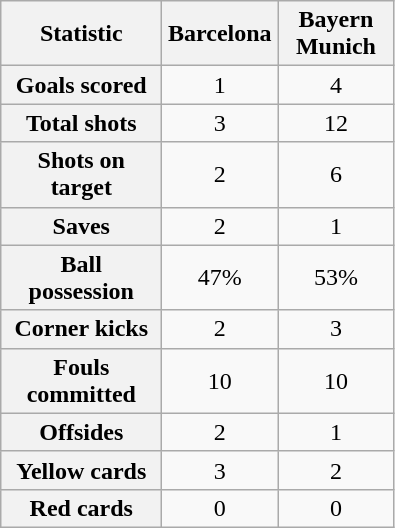<table class="wikitable plainrowheaders" style="text-align:center">
<tr>
<th scope="col" style="width:100px">Statistic</th>
<th scope="col" style="width:70px">Barcelona</th>
<th scope="col" style="width:70px">Bayern Munich</th>
</tr>
<tr>
<th scope=row>Goals scored</th>
<td>1</td>
<td>4</td>
</tr>
<tr>
<th scope=row>Total shots</th>
<td>3</td>
<td>12</td>
</tr>
<tr>
<th scope=row>Shots on target</th>
<td>2</td>
<td>6</td>
</tr>
<tr>
<th scope=row>Saves</th>
<td>2</td>
<td>1</td>
</tr>
<tr>
<th scope=row>Ball possession</th>
<td>47%</td>
<td>53%</td>
</tr>
<tr>
<th scope=row>Corner kicks</th>
<td>2</td>
<td>3</td>
</tr>
<tr>
<th scope=row>Fouls committed</th>
<td>10</td>
<td>10</td>
</tr>
<tr>
<th scope=row>Offsides</th>
<td>2</td>
<td>1</td>
</tr>
<tr>
<th scope=row>Yellow cards</th>
<td>3</td>
<td>2</td>
</tr>
<tr>
<th scope=row>Red cards</th>
<td>0</td>
<td>0</td>
</tr>
</table>
